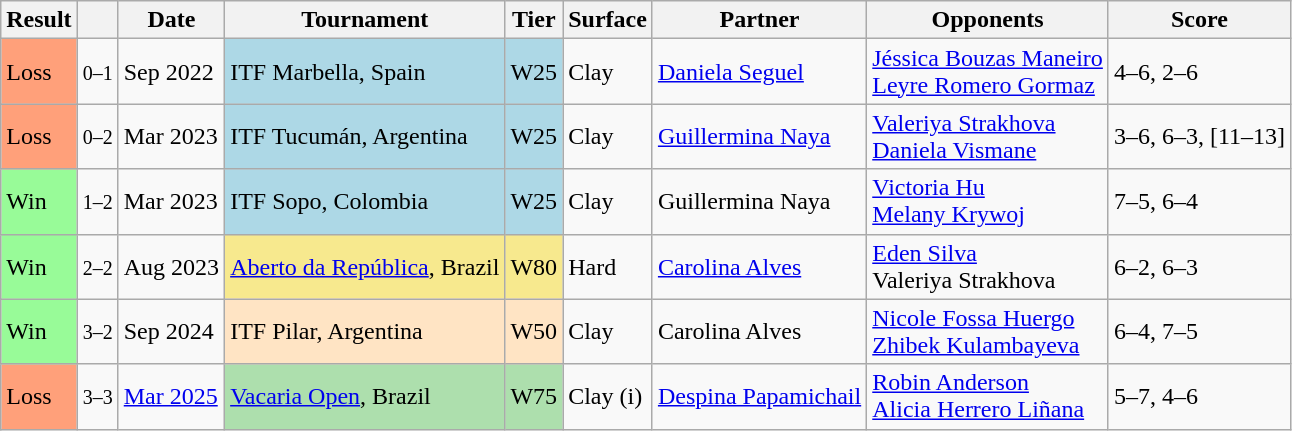<table class="sortable wikitable">
<tr>
<th>Result</th>
<th class="unsortable"></th>
<th>Date</th>
<th>Tournament</th>
<th>Tier</th>
<th>Surface</th>
<th>Partner</th>
<th>Opponents</th>
<th class="unsortable">Score</th>
</tr>
<tr>
<td bgcolor=ffa07a>Loss</td>
<td><small>0–1</small></td>
<td>Sep 2022</td>
<td style="background:lightblue;">ITF Marbella, Spain</td>
<td style="background:lightblue;">W25</td>
<td>Clay</td>
<td> <a href='#'>Daniela Seguel</a></td>
<td> <a href='#'>Jéssica Bouzas Maneiro</a> <br>  <a href='#'>Leyre Romero Gormaz</a></td>
<td>4–6, 2–6</td>
</tr>
<tr>
<td bgcolor=ffa07a>Loss</td>
<td><small>0–2</small></td>
<td>Mar 2023</td>
<td style="background:lightblue;">ITF Tucumán, Argentina</td>
<td style="background:lightblue;">W25</td>
<td>Clay</td>
<td> <a href='#'>Guillermina Naya</a></td>
<td> <a href='#'>Valeriya Strakhova</a> <br>  <a href='#'>Daniela Vismane</a></td>
<td>3–6, 6–3, [11–13]</td>
</tr>
<tr>
<td style="background:#98fb98;">Win</td>
<td><small>1–2</small></td>
<td>Mar 2023</td>
<td style="background:lightblue;">ITF Sopo, Colombia</td>
<td style="background:lightblue;">W25</td>
<td>Clay</td>
<td> Guillermina Naya</td>
<td> <a href='#'>Victoria Hu</a> <br>  <a href='#'>Melany Krywoj</a></td>
<td>7–5, 6–4</td>
</tr>
<tr>
<td style="background:#98fb98;">Win</td>
<td><small>2–2</small></td>
<td>Aug 2023</td>
<td style="background:#f7e98e;"><a href='#'>Aberto da República</a>, Brazil</td>
<td style="background:#f7e98e;">W80</td>
<td>Hard</td>
<td> <a href='#'>Carolina Alves</a></td>
<td> <a href='#'>Eden Silva</a> <br>  Valeriya Strakhova</td>
<td>6–2, 6–3</td>
</tr>
<tr>
<td style="background:#98fb98;">Win</td>
<td><small>3–2</small></td>
<td>Sep 2024</td>
<td style="background:#ffe4c4;">ITF Pilar, Argentina</td>
<td style="background:#ffe4c4;">W50</td>
<td>Clay</td>
<td> Carolina Alves</td>
<td> <a href='#'>Nicole Fossa Huergo</a> <br>  <a href='#'>Zhibek Kulambayeva</a></td>
<td>6–4, 7–5</td>
</tr>
<tr>
<td style="background:#ffa07a;">Loss</td>
<td><small>3–3</small></td>
<td><a href='#'>Mar 2025</a></td>
<td style="background:#addfad"><a href='#'>Vacaria Open</a>, Brazil</td>
<td style="background:#addfad">W75</td>
<td>Clay (i)</td>
<td> <a href='#'>Despina Papamichail</a></td>
<td> <a href='#'>Robin Anderson</a> <br>  <a href='#'>Alicia Herrero Liñana</a></td>
<td>5–7, 4–6</td>
</tr>
</table>
